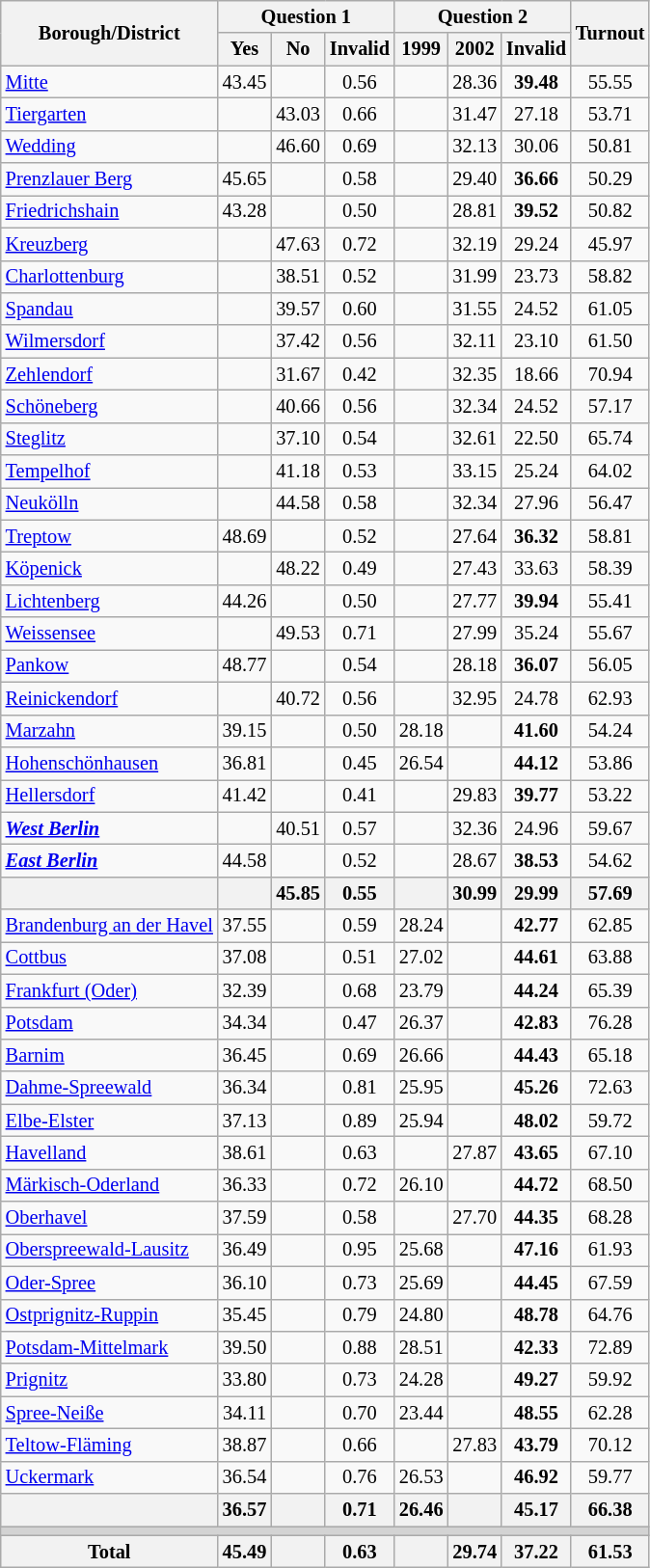<table class="wikitable sortable" style="text-align:center; font-size:85%">
<tr>
<th rowspan=2>Borough/District</th>
<th colspan=3>Question 1</th>
<th colspan=3>Question 2</th>
<th rowspan=2>Turnout</th>
</tr>
<tr>
<th>Yes</th>
<th>No</th>
<th>Invalid</th>
<th>1999</th>
<th>2002</th>
<th>Invalid</th>
</tr>
<tr>
<td align=left><a href='#'>Mitte</a></td>
<td>43.45</td>
<td></td>
<td>0.56</td>
<td></td>
<td>28.36</td>
<td><strong>39.48</strong></td>
<td>55.55</td>
</tr>
<tr>
<td align=left><a href='#'>Tiergarten</a></td>
<td></td>
<td>43.03</td>
<td>0.66</td>
<td></td>
<td>31.47</td>
<td>27.18</td>
<td>53.71</td>
</tr>
<tr>
<td align=left><a href='#'>Wedding</a></td>
<td></td>
<td>46.60</td>
<td>0.69</td>
<td></td>
<td>32.13</td>
<td>30.06</td>
<td>50.81</td>
</tr>
<tr>
<td align=left><a href='#'>Prenzlauer Berg</a></td>
<td>45.65</td>
<td></td>
<td>0.58</td>
<td></td>
<td>29.40</td>
<td><strong>36.66</strong></td>
<td>50.29</td>
</tr>
<tr>
<td align=left><a href='#'>Friedrichshain</a></td>
<td>43.28</td>
<td></td>
<td>0.50</td>
<td></td>
<td>28.81</td>
<td><strong>39.52</strong></td>
<td>50.82</td>
</tr>
<tr>
<td align=left><a href='#'>Kreuzberg</a></td>
<td></td>
<td>47.63</td>
<td>0.72</td>
<td></td>
<td>32.19</td>
<td>29.24</td>
<td>45.97</td>
</tr>
<tr>
<td align=left><a href='#'>Charlottenburg</a></td>
<td></td>
<td>38.51</td>
<td>0.52</td>
<td></td>
<td>31.99</td>
<td>23.73</td>
<td>58.82</td>
</tr>
<tr>
<td align=left><a href='#'>Spandau</a></td>
<td></td>
<td>39.57</td>
<td>0.60</td>
<td></td>
<td>31.55</td>
<td>24.52</td>
<td>61.05</td>
</tr>
<tr>
<td align=left><a href='#'>Wilmersdorf</a></td>
<td></td>
<td>37.42</td>
<td>0.56</td>
<td></td>
<td>32.11</td>
<td>23.10</td>
<td>61.50</td>
</tr>
<tr>
<td align=left><a href='#'>Zehlendorf</a></td>
<td></td>
<td>31.67</td>
<td>0.42</td>
<td></td>
<td>32.35</td>
<td>18.66</td>
<td>70.94</td>
</tr>
<tr>
<td align=left><a href='#'>Schöneberg</a></td>
<td></td>
<td>40.66</td>
<td>0.56</td>
<td></td>
<td>32.34</td>
<td>24.52</td>
<td>57.17</td>
</tr>
<tr>
<td align=left><a href='#'>Steglitz</a></td>
<td></td>
<td>37.10</td>
<td>0.54</td>
<td></td>
<td>32.61</td>
<td>22.50</td>
<td>65.74</td>
</tr>
<tr>
<td align=left><a href='#'>Tempelhof</a></td>
<td></td>
<td>41.18</td>
<td>0.53</td>
<td></td>
<td>33.15</td>
<td>25.24</td>
<td>64.02</td>
</tr>
<tr>
<td align=left><a href='#'>Neukölln</a></td>
<td></td>
<td>44.58</td>
<td>0.58</td>
<td></td>
<td>32.34</td>
<td>27.96</td>
<td>56.47</td>
</tr>
<tr>
<td align=left><a href='#'>Treptow</a></td>
<td>48.69</td>
<td></td>
<td>0.52</td>
<td></td>
<td>27.64</td>
<td><strong>36.32</strong></td>
<td>58.81</td>
</tr>
<tr>
<td align=left><a href='#'>Köpenick</a></td>
<td></td>
<td>48.22</td>
<td>0.49</td>
<td></td>
<td>27.43</td>
<td>33.63</td>
<td>58.39</td>
</tr>
<tr>
<td align=left><a href='#'>Lichtenberg</a></td>
<td>44.26</td>
<td></td>
<td>0.50</td>
<td></td>
<td>27.77</td>
<td><strong>39.94</strong></td>
<td>55.41</td>
</tr>
<tr>
<td align=left><a href='#'>Weissensee</a></td>
<td></td>
<td>49.53</td>
<td>0.71</td>
<td></td>
<td>27.99</td>
<td>35.24</td>
<td>55.67</td>
</tr>
<tr>
<td align=left><a href='#'>Pankow</a></td>
<td>48.77</td>
<td></td>
<td>0.54</td>
<td></td>
<td>28.18</td>
<td><strong>36.07</strong></td>
<td>56.05</td>
</tr>
<tr>
<td align=left><a href='#'>Reinickendorf</a></td>
<td></td>
<td>40.72</td>
<td>0.56</td>
<td></td>
<td>32.95</td>
<td>24.78</td>
<td>62.93</td>
</tr>
<tr>
<td align=left><a href='#'>Marzahn</a></td>
<td>39.15</td>
<td></td>
<td>0.50</td>
<td>28.18</td>
<td></td>
<td><strong>41.60</strong></td>
<td>54.24</td>
</tr>
<tr>
<td align=left><a href='#'>Hohenschönhausen</a></td>
<td>36.81</td>
<td></td>
<td>0.45</td>
<td>26.54</td>
<td></td>
<td><strong>44.12</strong></td>
<td>53.86</td>
</tr>
<tr>
<td align=left><a href='#'>Hellersdorf</a></td>
<td>41.42</td>
<td></td>
<td>0.41</td>
<td></td>
<td>29.83</td>
<td><strong>39.77</strong></td>
<td>53.22</td>
</tr>
<tr>
<td align=left><strong><em><a href='#'>West Berlin</a></em></strong></td>
<td></td>
<td>40.51</td>
<td>0.57</td>
<td></td>
<td>32.36</td>
<td>24.96</td>
<td>59.67</td>
</tr>
<tr>
<td align=left><strong><em><a href='#'>East Berlin</a></em></strong></td>
<td>44.58</td>
<td></td>
<td>0.52</td>
<td></td>
<td>28.67</td>
<td><strong>38.53</strong></td>
<td>54.62</td>
</tr>
<tr>
<th></th>
<th></th>
<th>45.85</th>
<th>0.55</th>
<th></th>
<th>30.99</th>
<th>29.99</th>
<th>57.69</th>
</tr>
<tr>
<td align=left><a href='#'>Brandenburg an der Havel</a></td>
<td>37.55</td>
<td></td>
<td>0.59</td>
<td>28.24</td>
<td></td>
<td><strong>42.77</strong></td>
<td>62.85</td>
</tr>
<tr>
<td align=left><a href='#'>Cottbus</a></td>
<td>37.08</td>
<td></td>
<td>0.51</td>
<td>27.02</td>
<td></td>
<td><strong>44.61</strong></td>
<td>63.88</td>
</tr>
<tr>
<td align=left><a href='#'>Frankfurt (Oder)</a></td>
<td>32.39</td>
<td></td>
<td>0.68</td>
<td>23.79</td>
<td></td>
<td><strong>44.24</strong></td>
<td>65.39</td>
</tr>
<tr>
<td align=left><a href='#'>Potsdam</a></td>
<td>34.34</td>
<td></td>
<td>0.47</td>
<td>26.37</td>
<td></td>
<td><strong>42.83</strong></td>
<td>76.28</td>
</tr>
<tr>
<td align=left><a href='#'>Barnim</a></td>
<td>36.45</td>
<td></td>
<td>0.69</td>
<td>26.66</td>
<td></td>
<td><strong>44.43</strong></td>
<td>65.18</td>
</tr>
<tr>
<td align=left><a href='#'>Dahme-Spreewald</a></td>
<td>36.34</td>
<td></td>
<td>0.81</td>
<td>25.95</td>
<td></td>
<td><strong>45.26</strong></td>
<td>72.63</td>
</tr>
<tr>
<td align=left><a href='#'>Elbe-Elster</a></td>
<td>37.13</td>
<td></td>
<td>0.89</td>
<td>25.94</td>
<td></td>
<td><strong>48.02</strong></td>
<td>59.72</td>
</tr>
<tr>
<td align=left><a href='#'>Havelland</a></td>
<td>38.61</td>
<td></td>
<td>0.63</td>
<td></td>
<td>27.87</td>
<td><strong>43.65</strong></td>
<td>67.10</td>
</tr>
<tr>
<td align=left><a href='#'>Märkisch-Oderland</a></td>
<td>36.33</td>
<td></td>
<td>0.72</td>
<td>26.10</td>
<td></td>
<td><strong>44.72</strong></td>
<td>68.50</td>
</tr>
<tr>
<td align=left><a href='#'>Oberhavel</a></td>
<td>37.59</td>
<td></td>
<td>0.58</td>
<td></td>
<td>27.70</td>
<td><strong>44.35</strong></td>
<td>68.28</td>
</tr>
<tr>
<td align=left><a href='#'>Oberspreewald-Lausitz</a></td>
<td>36.49</td>
<td></td>
<td>0.95</td>
<td>25.68</td>
<td></td>
<td><strong>47.16</strong></td>
<td>61.93</td>
</tr>
<tr>
<td align=left><a href='#'>Oder-Spree</a></td>
<td>36.10</td>
<td></td>
<td>0.73</td>
<td>25.69</td>
<td></td>
<td><strong>44.45</strong></td>
<td>67.59</td>
</tr>
<tr>
<td align=left><a href='#'>Ostprignitz-Ruppin</a></td>
<td>35.45</td>
<td></td>
<td>0.79</td>
<td>24.80</td>
<td></td>
<td><strong>48.78</strong></td>
<td>64.76</td>
</tr>
<tr>
<td align=left><a href='#'>Potsdam-Mittelmark</a></td>
<td>39.50</td>
<td></td>
<td>0.88</td>
<td>28.51</td>
<td></td>
<td><strong>42.33</strong></td>
<td>72.89</td>
</tr>
<tr>
<td align=left><a href='#'>Prignitz</a></td>
<td>33.80</td>
<td></td>
<td>0.73</td>
<td>24.28</td>
<td></td>
<td><strong>49.27</strong></td>
<td>59.92</td>
</tr>
<tr>
<td align=left><a href='#'>Spree-Neiße</a></td>
<td>34.11</td>
<td></td>
<td>0.70</td>
<td>23.44</td>
<td></td>
<td><strong>48.55</strong></td>
<td>62.28</td>
</tr>
<tr>
<td align=left><a href='#'>Teltow-Fläming</a></td>
<td>38.87</td>
<td></td>
<td>0.66</td>
<td></td>
<td>27.83</td>
<td><strong>43.79</strong></td>
<td>70.12</td>
</tr>
<tr>
<td align=left><a href='#'>Uckermark</a></td>
<td>36.54</td>
<td></td>
<td>0.76</td>
<td>26.53</td>
<td></td>
<td><strong>46.92</strong></td>
<td>59.77</td>
</tr>
<tr>
<th></th>
<th>36.57</th>
<th></th>
<th>0.71</th>
<th>26.46</th>
<th></th>
<th>45.17</th>
<th>66.38</th>
</tr>
<tr>
<td colspan=8 bgcolor=lightgrey></td>
</tr>
<tr>
<th>Total</th>
<th>45.49</th>
<th></th>
<th>0.63</th>
<th></th>
<th>29.74</th>
<th>37.22</th>
<th>61.53</th>
</tr>
</table>
